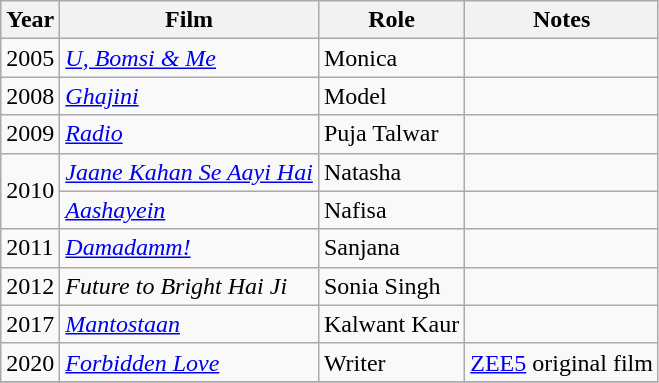<table class="wikitable">
<tr>
<th>Year</th>
<th>Film</th>
<th>Role</th>
<th>Notes</th>
</tr>
<tr>
<td>2005</td>
<td><em><a href='#'>U, Bomsi & Me</a></em></td>
<td>Monica</td>
<td></td>
</tr>
<tr>
<td>2008</td>
<td><a href='#'><em>Ghajini</em></a></td>
<td>Model</td>
<td></td>
</tr>
<tr>
<td>2009</td>
<td><a href='#'><em>Radio</em></a></td>
<td>Puja Talwar</td>
<td></td>
</tr>
<tr>
<td rowspan=2>2010</td>
<td><em><a href='#'>Jaane Kahan Se Aayi Hai</a></em></td>
<td>Natasha</td>
<td></td>
</tr>
<tr>
<td><a href='#'><em>Aashayein</em></a></td>
<td>Nafisa</td>
<td></td>
</tr>
<tr>
<td>2011</td>
<td><em><a href='#'>Damadamm!</a></em></td>
<td>Sanjana</td>
<td></td>
</tr>
<tr>
<td>2012</td>
<td><em>Future to Bright Hai Ji</em></td>
<td>Sonia Singh</td>
<td></td>
</tr>
<tr>
<td>2017</td>
<td><em><a href='#'>Mantostaan</a></em></td>
<td>Kalwant Kaur</td>
<td></td>
</tr>
<tr>
<td>2020</td>
<td><a href='#'><em>Forbidden Love</em></a></td>
<td>Writer</td>
<td><a href='#'>ZEE5</a> original film</td>
</tr>
<tr>
</tr>
</table>
